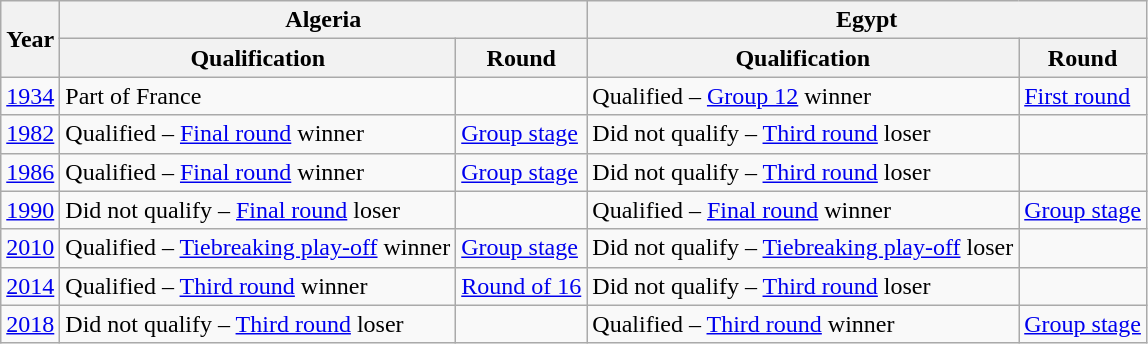<table class="wikitable">
<tr>
<th rowspan="2">Year</th>
<th colspan="2">Algeria</th>
<th colspan="2">Egypt</th>
</tr>
<tr>
<th>Qualification</th>
<th>Round</th>
<th>Qualification</th>
<th>Round</th>
</tr>
<tr>
<td> <a href='#'>1934</a></td>
<td>Part of France</td>
<td></td>
<td>Qualified – <a href='#'>Group 12</a> winner</td>
<td><a href='#'>First round</a></td>
</tr>
<tr>
<td> <a href='#'>1982</a></td>
<td>Qualified – <a href='#'>Final round</a> winner</td>
<td><a href='#'>Group stage</a></td>
<td>Did not qualify – <a href='#'>Third round</a> loser</td>
<td></td>
</tr>
<tr>
<td> <a href='#'>1986</a></td>
<td>Qualified – <a href='#'>Final round</a> winner</td>
<td><a href='#'>Group stage</a></td>
<td>Did not qualify – <a href='#'>Third round</a> loser</td>
<td></td>
</tr>
<tr>
<td> <a href='#'>1990</a></td>
<td>Did not qualify – <a href='#'>Final round</a> loser</td>
<td></td>
<td>Qualified – <a href='#'>Final round</a> winner</td>
<td><a href='#'>Group stage</a></td>
</tr>
<tr>
<td> <a href='#'>2010</a></td>
<td>Qualified – <a href='#'>Tiebreaking play-off</a> winner</td>
<td><a href='#'>Group stage</a></td>
<td>Did not qualify – <a href='#'>Tiebreaking play-off</a> loser</td>
<td></td>
</tr>
<tr>
<td> <a href='#'>2014</a></td>
<td>Qualified – <a href='#'>Third round</a> winner</td>
<td><a href='#'>Round of 16</a></td>
<td>Did not qualify – <a href='#'>Third round</a> loser</td>
<td></td>
</tr>
<tr>
<td> <a href='#'>2018</a></td>
<td>Did not qualify – <a href='#'>Third round</a> loser</td>
<td></td>
<td>Qualified – <a href='#'>Third round</a> winner</td>
<td><a href='#'>Group stage</a></td>
</tr>
</table>
